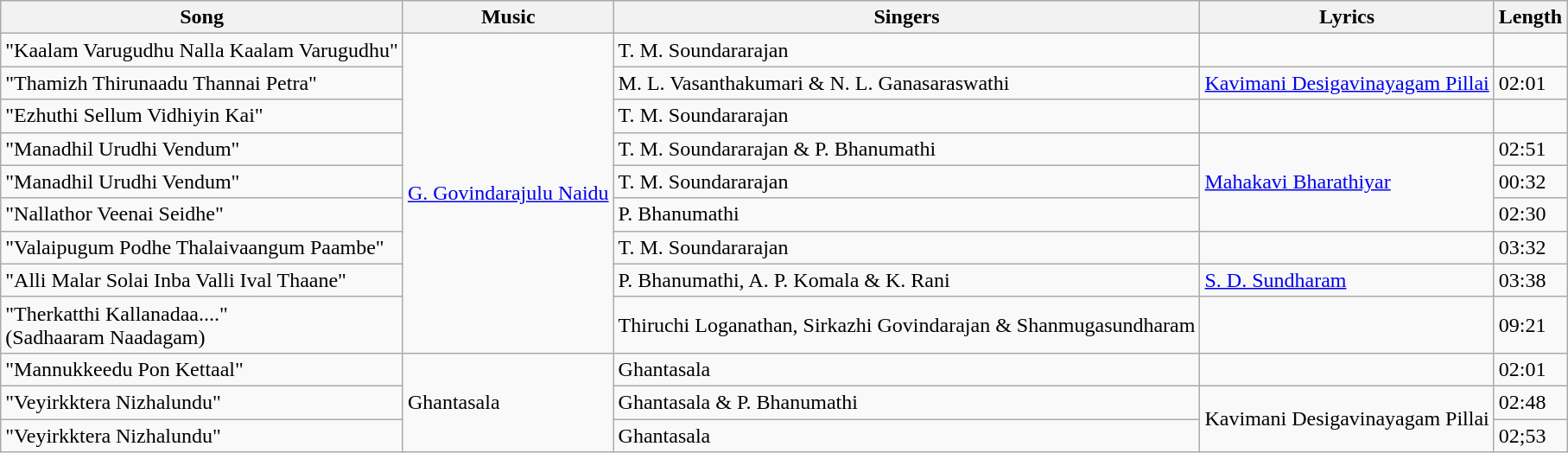<table class="wikitable">
<tr>
<th>Song</th>
<th>Music</th>
<th>Singers</th>
<th>Lyrics</th>
<th>Length</th>
</tr>
<tr>
<td>"Kaalam Varugudhu Nalla Kaalam Varugudhu"</td>
<td rowspan="9"><a href='#'>G. Govindarajulu Naidu</a></td>
<td>T. M. Soundararajan</td>
<td></td>
<td></td>
</tr>
<tr>
<td>"Thamizh Thirunaadu Thannai Petra"</td>
<td>M. L. Vasanthakumari & N. L. Ganasaraswathi</td>
<td><a href='#'>Kavimani Desigavinayagam Pillai</a></td>
<td>02:01</td>
</tr>
<tr>
<td>"Ezhuthi Sellum Vidhiyin Kai"</td>
<td>T. M. Soundararajan</td>
<td></td>
<td></td>
</tr>
<tr>
<td>"Manadhil Urudhi Vendum"</td>
<td>T. M. Soundararajan & P. Bhanumathi</td>
<td rowspan="3"><a href='#'>Mahakavi Bharathiyar</a></td>
<td>02:51</td>
</tr>
<tr>
<td>"Manadhil Urudhi Vendum"</td>
<td>T. M. Soundararajan</td>
<td>00:32</td>
</tr>
<tr>
<td>"Nallathor Veenai Seidhe"</td>
<td>P. Bhanumathi</td>
<td>02:30</td>
</tr>
<tr>
<td>"Valaipugum Podhe Thalaivaangum Paambe"</td>
<td>T. M. Soundararajan</td>
<td></td>
<td>03:32</td>
</tr>
<tr>
<td>"Alli Malar Solai Inba Valli Ival Thaane"</td>
<td>P. Bhanumathi, A. P. Komala & K. Rani</td>
<td><a href='#'>S. D. Sundharam</a></td>
<td>03:38</td>
</tr>
<tr>
<td>"Therkatthi Kallanadaa...."<br>(Sadhaaram Naadagam)</td>
<td>Thiruchi Loganathan, Sirkazhi Govindarajan & Shanmugasundharam</td>
<td></td>
<td>09:21</td>
</tr>
<tr>
<td>"Mannukkeedu Pon Kettaal"</td>
<td rowspan="3">Ghantasala</td>
<td>Ghantasala</td>
<td></td>
<td>02:01</td>
</tr>
<tr>
<td>"Veyirkktera Nizhalundu"</td>
<td>Ghantasala & P. Bhanumathi</td>
<td rowspan="2">Kavimani Desigavinayagam Pillai</td>
<td>02:48</td>
</tr>
<tr>
<td>"Veyirkktera Nizhalundu"</td>
<td>Ghantasala</td>
<td>02;53</td>
</tr>
</table>
